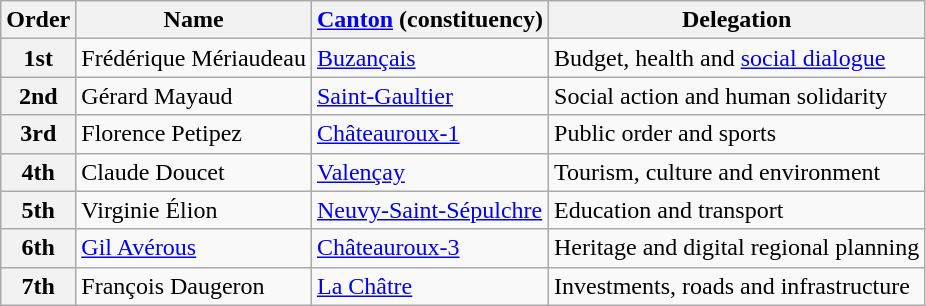<table class="wikitable">
<tr>
<th>Order</th>
<th>Name</th>
<th><a href='#'>Canton</a> (constituency)</th>
<th>Delegation</th>
</tr>
<tr>
<th>1st</th>
<td>Frédérique Mériaudeau</td>
<td><a href='#'>Buzançais</a></td>
<td>Budget, health and <a href='#'>social dialogue</a></td>
</tr>
<tr>
<th>2nd</th>
<td>Gérard Mayaud</td>
<td><a href='#'>Saint-Gaultier</a></td>
<td>Social action and human solidarity</td>
</tr>
<tr>
<th>3rd</th>
<td>Florence Petipez</td>
<td><a href='#'>Châteauroux-1</a></td>
<td>Public order and sports</td>
</tr>
<tr>
<th>4th</th>
<td>Claude Doucet</td>
<td><a href='#'>Valençay</a></td>
<td>Tourism, culture and environment</td>
</tr>
<tr>
<th>5th</th>
<td>Virginie Élion</td>
<td><a href='#'>Neuvy-Saint-Sépulchre</a></td>
<td>Education and transport</td>
</tr>
<tr>
<th>6th</th>
<td><a href='#'>Gil Avérous</a></td>
<td><a href='#'>Châteauroux-3</a></td>
<td>Heritage and digital regional planning</td>
</tr>
<tr>
<th>7th</th>
<td>François Daugeron</td>
<td><a href='#'>La Châtre</a></td>
<td>Investments, roads and infrastructure</td>
</tr>
</table>
